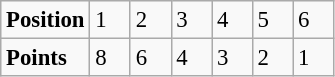<table class="wikitable" style="font-size: 95%;">
<tr>
<td><strong>Position</strong></td>
<td width=20>1</td>
<td width=20>2</td>
<td width=20>3</td>
<td width=20>4</td>
<td width=20>5</td>
<td width=20>6</td>
</tr>
<tr>
<td><strong>Points</strong></td>
<td>8</td>
<td>6</td>
<td>4</td>
<td>3</td>
<td>2</td>
<td>1</td>
</tr>
</table>
